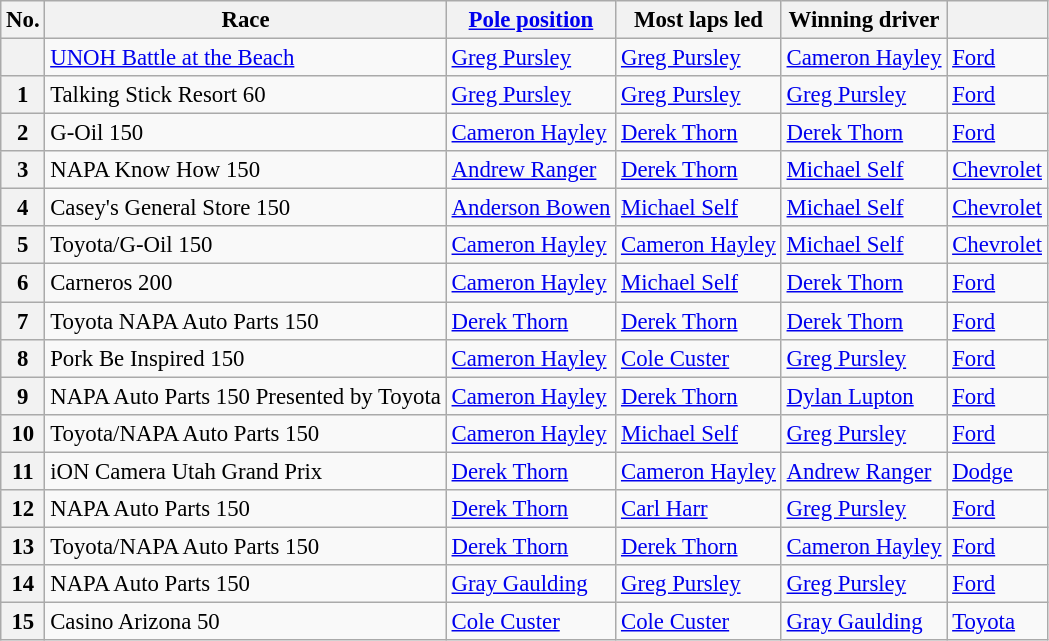<table class="wikitable sortable" style="font-size:95%">
<tr>
<th>No.</th>
<th>Race</th>
<th><a href='#'>Pole position</a></th>
<th>Most laps led</th>
<th>Winning driver</th>
<th></th>
</tr>
<tr>
<th></th>
<td><a href='#'>UNOH Battle at the Beach</a></td>
<td><a href='#'>Greg Pursley</a></td>
<td><a href='#'>Greg Pursley</a></td>
<td><a href='#'>Cameron Hayley</a></td>
<td><a href='#'>Ford</a></td>
</tr>
<tr>
<th>1</th>
<td>Talking Stick Resort 60</td>
<td><a href='#'>Greg Pursley</a></td>
<td><a href='#'>Greg Pursley</a></td>
<td><a href='#'>Greg Pursley</a></td>
<td><a href='#'>Ford</a></td>
</tr>
<tr>
<th>2</th>
<td>G-Oil 150</td>
<td><a href='#'>Cameron Hayley</a></td>
<td><a href='#'>Derek Thorn</a></td>
<td><a href='#'>Derek Thorn</a></td>
<td><a href='#'>Ford</a></td>
</tr>
<tr>
<th>3</th>
<td>NAPA Know How 150</td>
<td><a href='#'>Andrew Ranger</a></td>
<td><a href='#'>Derek Thorn</a></td>
<td><a href='#'>Michael Self</a></td>
<td><a href='#'>Chevrolet</a></td>
</tr>
<tr>
<th>4</th>
<td>Casey's General Store 150</td>
<td><a href='#'>Anderson Bowen</a></td>
<td><a href='#'>Michael Self</a></td>
<td><a href='#'>Michael Self</a></td>
<td><a href='#'>Chevrolet</a></td>
</tr>
<tr>
<th>5</th>
<td>Toyota/G-Oil 150</td>
<td><a href='#'>Cameron Hayley</a></td>
<td><a href='#'>Cameron Hayley</a></td>
<td><a href='#'>Michael Self</a></td>
<td><a href='#'>Chevrolet</a></td>
</tr>
<tr>
<th>6</th>
<td>Carneros 200</td>
<td><a href='#'>Cameron Hayley</a></td>
<td><a href='#'>Michael Self</a></td>
<td><a href='#'>Derek Thorn</a></td>
<td><a href='#'>Ford</a></td>
</tr>
<tr>
<th>7</th>
<td>Toyota NAPA Auto Parts 150</td>
<td><a href='#'>Derek Thorn</a></td>
<td><a href='#'>Derek Thorn</a></td>
<td><a href='#'>Derek Thorn</a></td>
<td><a href='#'>Ford</a></td>
</tr>
<tr>
<th>8</th>
<td>Pork Be Inspired 150</td>
<td><a href='#'>Cameron Hayley</a></td>
<td><a href='#'>Cole Custer</a></td>
<td><a href='#'>Greg Pursley</a></td>
<td><a href='#'>Ford</a></td>
</tr>
<tr>
<th>9</th>
<td>NAPA Auto Parts 150 Presented by Toyota</td>
<td><a href='#'>Cameron Hayley</a></td>
<td><a href='#'>Derek Thorn</a></td>
<td><a href='#'>Dylan Lupton</a></td>
<td><a href='#'>Ford</a></td>
</tr>
<tr>
<th>10</th>
<td>Toyota/NAPA Auto Parts 150</td>
<td><a href='#'>Cameron Hayley</a></td>
<td><a href='#'>Michael Self</a></td>
<td><a href='#'>Greg Pursley</a></td>
<td><a href='#'>Ford</a></td>
</tr>
<tr>
<th>11</th>
<td>iON Camera Utah Grand Prix</td>
<td><a href='#'>Derek Thorn</a></td>
<td><a href='#'>Cameron Hayley</a></td>
<td><a href='#'>Andrew Ranger</a></td>
<td><a href='#'>Dodge</a></td>
</tr>
<tr>
<th>12</th>
<td>NAPA Auto Parts 150</td>
<td><a href='#'>Derek Thorn</a></td>
<td><a href='#'>Carl Harr</a></td>
<td><a href='#'>Greg Pursley</a></td>
<td><a href='#'>Ford</a></td>
</tr>
<tr>
<th>13</th>
<td>Toyota/NAPA Auto Parts 150</td>
<td><a href='#'>Derek Thorn</a></td>
<td><a href='#'>Derek Thorn</a></td>
<td><a href='#'>Cameron Hayley</a></td>
<td><a href='#'>Ford</a></td>
</tr>
<tr>
<th>14</th>
<td>NAPA Auto Parts 150</td>
<td><a href='#'>Gray Gaulding</a></td>
<td><a href='#'>Greg Pursley</a></td>
<td><a href='#'>Greg Pursley</a></td>
<td><a href='#'>Ford</a></td>
</tr>
<tr>
<th>15</th>
<td>Casino Arizona 50</td>
<td><a href='#'>Cole Custer</a></td>
<td><a href='#'>Cole Custer</a></td>
<td><a href='#'>Gray Gaulding</a></td>
<td><a href='#'>Toyota</a></td>
</tr>
</table>
